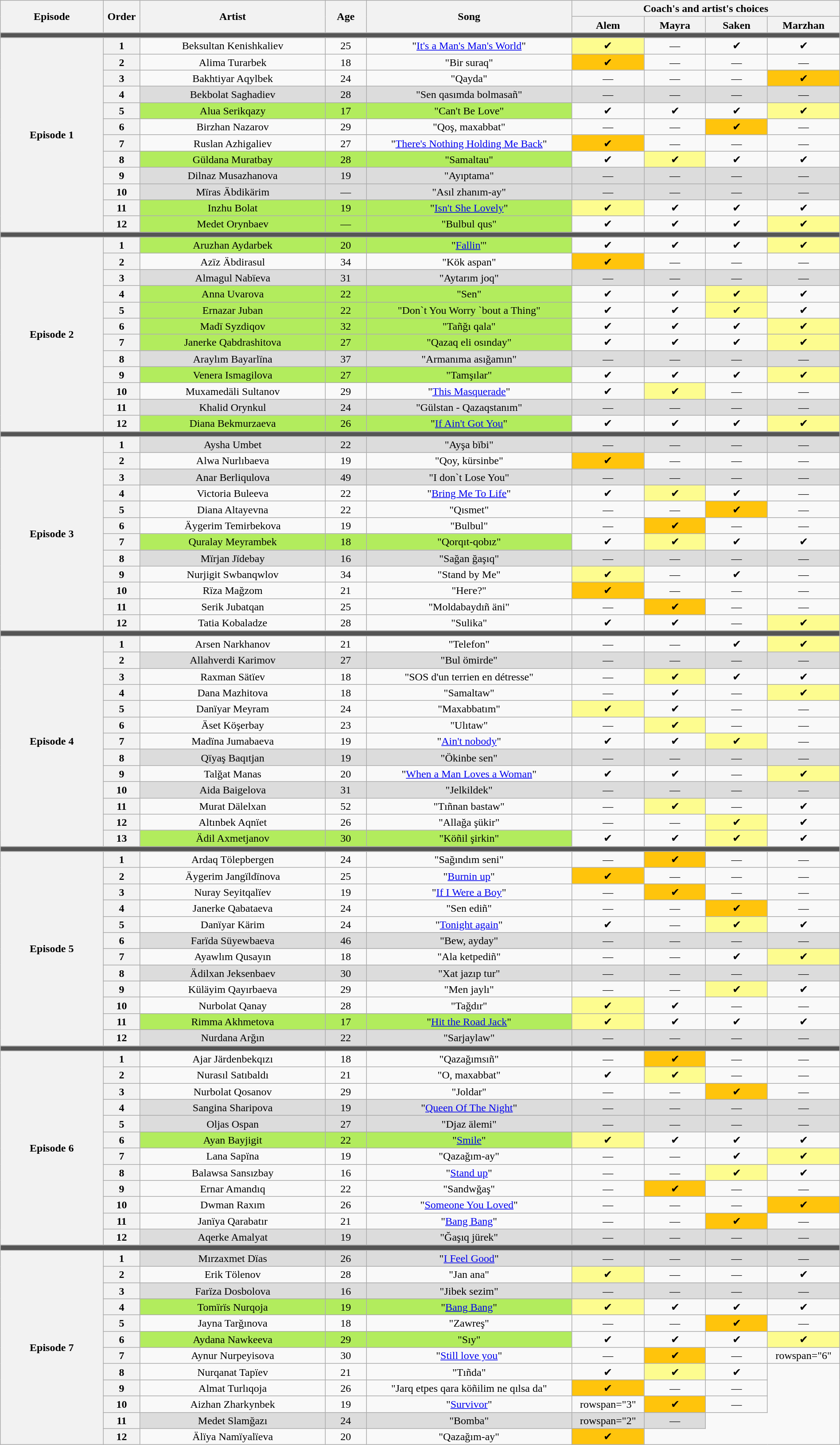<table class="wikitable" style="text-align:center; line-height:17px; width:100%">
<tr>
<th rowspan="2" scope="col" style="width:10%">Episode</th>
<th rowspan="2" scope="col" style="width:02%">Order</th>
<th rowspan="2" scope="col" style="width:18%">Artist</th>
<th rowspan="2" scope="col" style="width:04%">Age</th>
<th rowspan="2" scope="col" style="width:20%">Song</th>
<th colspan="4" scope="col" style="width:24%">Coach's and artist's choices</th>
</tr>
<tr>
<th style="width:06%">Alem</th>
<th style="width:06%">Mayra</th>
<th style="width:06%">Saken</th>
<th style="width:06%">Marzhan</th>
</tr>
<tr>
<td colspan="9" style="background:#555"></td>
</tr>
<tr>
<th scope="row" rowspan="12">Episode 1<br></th>
<th>1</th>
<td>Beksultan Kenishkaliev</td>
<td>25</td>
<td>"<a href='#'>It's a Man's Man's World</a>"</td>
<td style="background-color:#fdfc8f;">✔</td>
<td>—</td>
<td>✔</td>
<td>✔</td>
</tr>
<tr>
<th>2</th>
<td>Alima Turarbek</td>
<td>18</td>
<td>"Bir suraq"</td>
<td style="background-color:#FFC40C;">✔</td>
<td>—</td>
<td>—</td>
<td>—</td>
</tr>
<tr>
<th>3</th>
<td>Bakhtiyar Aqylbek</td>
<td>24</td>
<td>"Qayda"</td>
<td>—</td>
<td>—</td>
<td>—</td>
<td style="background-color:#FFC40C;">✔</td>
</tr>
<tr>
<th>4</th>
<td style="background-color:#DCDCDC;">Bekbolat Saghadiev</td>
<td style="background-color:#DCDCDC;">28</td>
<td style="background-color:#DCDCDC;">"Sen qasımda bolmasañ"</td>
<td style="background-color:#DCDCDC;">—</td>
<td style="background-color:#DCDCDC;">—</td>
<td style="background-color:#DCDCDC;">—</td>
<td style="background-color:#DCDCDC;">—</td>
</tr>
<tr>
<th>5</th>
<td style="background-color:#B2EC5D;">Alua Serikqazy</td>
<td style="background-color:#B2EC5D;">17</td>
<td style="background-color:#B2EC5D;">"Can't Be Love"</td>
<td>✔</td>
<td>✔</td>
<td>✔</td>
<td style="background-color:#fdfc8f;">✔</td>
</tr>
<tr>
<th>6</th>
<td>Birzhan Nazarov</td>
<td>29</td>
<td>"Qoş, maxabbat"</td>
<td>—</td>
<td>—</td>
<td style="background-color:#FFC40C;">✔</td>
<td>—</td>
</tr>
<tr>
<th>7</th>
<td>Ruslan Azhigaliev</td>
<td>27</td>
<td>"<a href='#'>There's Nothing Holding Me Back</a>"</td>
<td style="background-color:#FFC40C;">✔</td>
<td>—</td>
<td>—</td>
<td>—</td>
</tr>
<tr>
<th>8</th>
<td style="background-color:#B2EC5D;">Güldana Muratbay</td>
<td style="background-color:#B2EC5D;">28</td>
<td style="background-color:#B2EC5D;">"Samaltau"</td>
<td>✔</td>
<td style="background-color:#fdfc8f;">✔</td>
<td>✔</td>
<td>✔</td>
</tr>
<tr>
<th>9</th>
<td style="background-color:#DCDCDC;">Dilnaz Musazhanova</td>
<td style="background-color:#DCDCDC;">19</td>
<td style="background-color:#DCDCDC;">"Ayıptama"</td>
<td style="background-color:#DCDCDC;">—</td>
<td style="background-color:#DCDCDC;">—</td>
<td style="background-color:#DCDCDC;">—</td>
<td style="background-color:#DCDCDC;">—</td>
</tr>
<tr>
<th>10</th>
<td style="background-color:#DCDCDC;">Mïras Äbdikärim</td>
<td style="background-color:#DCDCDC;">—</td>
<td style="background-color:#DCDCDC;">"Asıl zhanım-ay"</td>
<td style="background-color:#DCDCDC;">—</td>
<td style="background-color:#DCDCDC;">—</td>
<td style="background-color:#DCDCDC;">—</td>
<td style="background-color:#DCDCDC;">—</td>
</tr>
<tr>
<th>11</th>
<td style="background-color:#B2EC5D;">Inzhu Bolat</td>
<td style="background-color:#B2EC5D;">19</td>
<td style="background-color:#B2EC5D;">"<a href='#'>Isn't She Lovely</a>"</td>
<td style="background-color:#fdfc8f;">✔</td>
<td>✔</td>
<td>✔</td>
<td>✔</td>
</tr>
<tr>
<th>12</th>
<td style="background-color:#B2EC5D;">Medet Orynbaev</td>
<td style="background-color:#B2EC5D;">—</td>
<td style="background-color:#B2EC5D;">"Bulbul qus"</td>
<td>✔</td>
<td>✔</td>
<td>✔</td>
<td style="background-color:#fdfc8f;">✔</td>
</tr>
<tr>
<td colspan="9" style="background:#555"></td>
</tr>
<tr>
<th rowspan="12" scope="row">Episode 2<br></th>
<th>1</th>
<td style="background-color:#B2EC5D;">Aruzhan Aydarbek</td>
<td style="background-color:#B2EC5D;">20</td>
<td style="background-color:#B2EC5D;">"<a href='#'>Fallin</a>'"</td>
<td>✔</td>
<td>✔</td>
<td>✔</td>
<td style="background-color:#fdfc8f;">✔</td>
</tr>
<tr>
<th>2</th>
<td>Azïz Äbdirasul</td>
<td>34</td>
<td>"Kök aspan"</td>
<td style="background-color:#FFC40C;">✔</td>
<td>—</td>
<td>—</td>
<td>—</td>
</tr>
<tr>
<th>3</th>
<td style="background-color:#DCDCDC;">Almagul Nabïeva</td>
<td style="background-color:#DCDCDC;">31</td>
<td style="background-color:#DCDCDC;">"Aytarım joq"</td>
<td style="background-color:#DCDCDC;">—</td>
<td style="background-color:#DCDCDC;">—</td>
<td style="background-color:#DCDCDC;">—</td>
<td style="background-color:#DCDCDC;">—</td>
</tr>
<tr>
<th>4</th>
<td style="background-color:#B2EC5D;">Anna Uvarova</td>
<td style="background-color:#B2EC5D;">22</td>
<td style="background-color:#B2EC5D;">"Sen"</td>
<td>✔</td>
<td>✔</td>
<td style="background-color:#fdfc8f;">✔</td>
<td>✔</td>
</tr>
<tr>
<th>5</th>
<td style="background-color:#B2EC5D;">Ernazar Juban</td>
<td style="background-color:#B2EC5D;">22</td>
<td style="background-color:#B2EC5D;">"Don`t You Worry `bout a Thing"</td>
<td>✔</td>
<td>✔</td>
<td style="background-color:#fdfc8f;">✔</td>
<td>✔</td>
</tr>
<tr>
<th>6</th>
<td style="background-color:#B2EC5D;">Madï Syzdiqov</td>
<td style="background-color:#B2EC5D;">32</td>
<td style="background-color:#B2EC5D;">"Tañğı qala"</td>
<td>✔</td>
<td>✔</td>
<td>✔</td>
<td style="background-color:#fdfc8f;">✔</td>
</tr>
<tr>
<th>7</th>
<td style="background-color:#B2EC5D;">Janerke Qabdrashitova</td>
<td style="background-color:#B2EC5D;">27</td>
<td style="background-color:#B2EC5D;">"Qazaq eli osınday"</td>
<td>✔</td>
<td>✔</td>
<td>✔</td>
<td style="background-color:#fdfc8f;">✔</td>
</tr>
<tr>
<th>8</th>
<td style="background-color:#DCDCDC;">Araylım Bayarlïna</td>
<td style="background-color:#DCDCDC;">37</td>
<td style="background-color:#DCDCDC;">"Armanıma asığamın"</td>
<td style="background-color:#DCDCDC;">—</td>
<td style="background-color:#DCDCDC;">—</td>
<td style="background-color:#DCDCDC;">—</td>
<td style="background-color:#DCDCDC;">—</td>
</tr>
<tr>
<th>9</th>
<td style="background-color:#B2EC5D;">Venera Ismagilova</td>
<td style="background-color:#B2EC5D;">27</td>
<td style="background-color:#B2EC5D;">"Tamşılar"</td>
<td>✔</td>
<td>✔</td>
<td>✔</td>
<td style="background-color:#fdfc8f;">✔</td>
</tr>
<tr>
<th>10</th>
<td>Muxamedäli Sultanov</td>
<td>29</td>
<td>"<a href='#'>This Masquerade</a>"</td>
<td>✔</td>
<td style="background-color:#fdfc8f;">✔</td>
<td>—</td>
<td>—</td>
</tr>
<tr>
<th>11</th>
<td style="background-color:#DCDCDC;">Khalid Orynkul</td>
<td style="background-color:#DCDCDC;">24</td>
<td style="background-color:#DCDCDC;">"Gülstan - Qazaqstanım"</td>
<td style="background-color:#DCDCDC;">—</td>
<td style="background-color:#DCDCDC;">—</td>
<td style="background-color:#DCDCDC;">—</td>
<td style="background-color:#DCDCDC;">—</td>
</tr>
<tr>
<th>12</th>
<td style="background-color:#B2EC5D;">Diana Bekmurzaeva</td>
<td style="background-color:#B2EC5D;">26</td>
<td style="background-color:#B2EC5D;">"<a href='#'>If Ain't Got You</a>"</td>
<td>✔</td>
<td>✔</td>
<td>✔</td>
<td style="background-color:#fdfc8f;">✔</td>
</tr>
<tr>
<td colspan="9" style="background:#555"></td>
</tr>
<tr>
<th rowspan="12">Episode 3<br></th>
<th>1</th>
<td style="background-color:#DCDCDC;">Aysha Umbet</td>
<td style="background-color:#DCDCDC;">22</td>
<td style="background-color:#DCDCDC;">"Ayşa bïbi"</td>
<td style="background-color:#DCDCDC;">—</td>
<td style="background-color:#DCDCDC;">—</td>
<td style="background-color:#DCDCDC;">—</td>
<td style="background-color:#DCDCDC;">—</td>
</tr>
<tr>
<th>2</th>
<td>Alwa Nurlıbaeva</td>
<td>19</td>
<td>"Qoy, kürsinbe"</td>
<td style="background-color:#FFC40C;">✔</td>
<td>—</td>
<td>—</td>
<td>—</td>
</tr>
<tr>
<th>3</th>
<td style="background-color:#DCDCDC;">Anar Berliqulova</td>
<td style="background-color:#DCDCDC;">49</td>
<td style="background-color:#DCDCDC;">"I don`t Lose You"</td>
<td style="background-color:#DCDCDC;">—</td>
<td style="background-color:#DCDCDC;">—</td>
<td style="background-color:#DCDCDC;">—</td>
<td style="background-color:#DCDCDC;">—</td>
</tr>
<tr>
<th>4</th>
<td>Victoria Buleeva</td>
<td>22</td>
<td>"<a href='#'>Bring Me To Life</a>"</td>
<td>✔</td>
<td style="background-color:#fdfc8f;">✔</td>
<td>✔</td>
<td>—</td>
</tr>
<tr>
<th>5</th>
<td>Diana Altayevna</td>
<td>22</td>
<td>"Qısmet"</td>
<td>—</td>
<td>—</td>
<td style="background-color:#FFC40C;">✔</td>
<td>—</td>
</tr>
<tr>
<th>6</th>
<td>Äygerim Temirbekova</td>
<td>19</td>
<td>"Bulbul"</td>
<td>—</td>
<td style="background-color:#FFC40C;">✔</td>
<td>—</td>
<td>—</td>
</tr>
<tr>
<th>7</th>
<td style="background-color:#B2EC5D;">Quralay Meyrambek</td>
<td style="background-color:#B2EC5D;">18</td>
<td style="background-color:#B2EC5D;">"Qorqıt-qobız"</td>
<td>✔</td>
<td style="background-color:#fdfc8f;">✔</td>
<td>✔</td>
<td>✔</td>
</tr>
<tr>
<th>8</th>
<td style="background-color:#DCDCDC;">Mïrjan Jïdebay</td>
<td style="background-color:#DCDCDC;">16</td>
<td style="background-color:#DCDCDC;">"Sağan ğaşıq"</td>
<td style="background-color:#DCDCDC;">—</td>
<td style="background-color:#DCDCDC;">—</td>
<td style="background-color:#DCDCDC;">—</td>
<td style="background-color:#DCDCDC;">—</td>
</tr>
<tr>
<th>9</th>
<td>Nurjigit Swbanqwlov</td>
<td>34</td>
<td>"Stand by Me"</td>
<td style="background-color:#fdfc8f;">✔</td>
<td>—</td>
<td>✔</td>
<td>—</td>
</tr>
<tr>
<th>10</th>
<td>Rïza Mağzom</td>
<td>21</td>
<td>"Неге?"</td>
<td style="background-color:#FFC40C;">✔</td>
<td>—</td>
<td>—</td>
<td>—</td>
</tr>
<tr>
<th>11</th>
<td>Serik Jubatqan</td>
<td>25</td>
<td>"Moldabaydıñ äni"</td>
<td>—</td>
<td style="background-color:#FFC40C;">✔</td>
<td>—</td>
<td>—</td>
</tr>
<tr>
<th>12</th>
<td>Tatia Kobaladze</td>
<td>28</td>
<td>"Sulika"</td>
<td>✔</td>
<td>✔</td>
<td>—</td>
<td style="background-color:#fdfc8f;">✔</td>
</tr>
<tr>
<td colspan="9" style="background:#555"></td>
</tr>
<tr>
<th rowspan="13">Episode 4<br></th>
<th>1</th>
<td>Arsen Narkhanov</td>
<td>21</td>
<td>"Telefon"</td>
<td>—</td>
<td>—</td>
<td>✔</td>
<td style="background-color:#fdfc8f;">✔</td>
</tr>
<tr style="background-color:#DCDCDC;" |>
<th>2</th>
<td>Allahverdi Karimov</td>
<td>27</td>
<td>"Bul ömirde"</td>
<td>—</td>
<td>—</td>
<td>—</td>
<td>—</td>
</tr>
<tr>
<th>3</th>
<td>Raxman Sätïev</td>
<td>18</td>
<td>"SOS d'un terrien en détresse"</td>
<td>—</td>
<td style="background-color:#fdfc8f;">✔</td>
<td>✔</td>
<td>✔</td>
</tr>
<tr>
<th>4</th>
<td>Dana Mazhitova</td>
<td>18</td>
<td>"Samaltaw"</td>
<td>—</td>
<td>✔</td>
<td>—</td>
<td style="background-color:#fdfc8f;">✔</td>
</tr>
<tr>
<th>5</th>
<td>Danïyar Meyram</td>
<td>24</td>
<td>"Maxabbatım"</td>
<td style="background-color:#fdfc8f;">✔</td>
<td>✔</td>
<td>—</td>
<td>—</td>
</tr>
<tr>
<th>6</th>
<td>Äset Köşerbay</td>
<td>23</td>
<td>"Ulıtaw"</td>
<td>—</td>
<td style="background-color:#fdfc8f;">✔</td>
<td>—</td>
<td>—</td>
</tr>
<tr>
<th>7</th>
<td>Madïna Jumabaeva</td>
<td>19</td>
<td>"<a href='#'>Ain't nobody</a>"</td>
<td>✔</td>
<td>✔</td>
<td style="background-color:#fdfc8f;">✔</td>
<td>—</td>
</tr>
<tr style="background-color:#DCDCDC;" |>
<th>8</th>
<td>Qïyaş Baqıtjan</td>
<td>19</td>
<td>"Ökinbe sen"</td>
<td>—</td>
<td>—</td>
<td>—</td>
<td>—</td>
</tr>
<tr>
<th>9</th>
<td>Talğat Manas</td>
<td>20</td>
<td>"<a href='#'>When a Man Loves a Woman</a>"</td>
<td>✔</td>
<td>✔</td>
<td>—</td>
<td style="background-color:#fdfc8f;">✔</td>
</tr>
<tr style="background-color:#DCDCDC;" |>
<th>10</th>
<td>Aida Baigelova</td>
<td>31</td>
<td>"Jelkildek"</td>
<td>—</td>
<td>—</td>
<td>—</td>
<td>—</td>
</tr>
<tr>
<th>11</th>
<td>Murat Dälelxan</td>
<td>52</td>
<td>"Tıñnan bastaw"</td>
<td>—</td>
<td style="background-color:#fdfc8f;">✔</td>
<td>—</td>
<td>✔</td>
</tr>
<tr>
<th>12</th>
<td>Altınbek Aqnïet</td>
<td>26</td>
<td>"Allağa şükir"</td>
<td>—</td>
<td>—</td>
<td style="background-color:#fdfc8f;">✔</td>
<td>✔</td>
</tr>
<tr>
<th>13</th>
<td style="background-color:#B2EC5D;">Ädil Axmetjanov</td>
<td style="background-color:#B2EC5D;">30</td>
<td style="background-color:#B2EC5D;">"Köñil şirkin"</td>
<td>✔</td>
<td>✔</td>
<td style="background-color:#fdfc8f;">✔</td>
<td>✔</td>
</tr>
<tr>
<td colspan="9" style="background:#555"></td>
</tr>
<tr>
<th rowspan="12">Episode 5<br></th>
<th>1</th>
<td>Ardaq Tölepbergen</td>
<td>24</td>
<td>"Sağındım seni"</td>
<td>—</td>
<td style="background-color:#FFC40C;">✔</td>
<td>—</td>
<td>—</td>
</tr>
<tr>
<th>2</th>
<td>Äygerim Jangïldïnova</td>
<td>25</td>
<td>"<a href='#'>Burnin up</a>"</td>
<td style="background-color:#FFC40C;">✔</td>
<td>—</td>
<td>—</td>
<td>—</td>
</tr>
<tr>
<th>3</th>
<td>Nuray Seyitqalïev</td>
<td>19</td>
<td>"<a href='#'>If I Were a Boy</a>"</td>
<td>—</td>
<td style="background-color:#FFC40C;">✔</td>
<td>—</td>
<td>—</td>
</tr>
<tr>
<th>4</th>
<td>Janerke Qabataeva</td>
<td>24</td>
<td>"Sen ediñ"</td>
<td>—</td>
<td>—</td>
<td style="background-color:#FFC40C;">✔</td>
<td>—</td>
</tr>
<tr>
<th>5</th>
<td>Danïyar Kärim</td>
<td>24</td>
<td>"<a href='#'>Tonight again</a>"</td>
<td>✔</td>
<td>—</td>
<td style="background-color:#fdfc8f;">✔</td>
<td>✔</td>
</tr>
<tr style="background-color:#DCDCDC;" |>
<th>6</th>
<td>Farïda Süyewbaeva</td>
<td>46</td>
<td>"Bew, ayday"</td>
<td>—</td>
<td>—</td>
<td>—</td>
<td>—</td>
</tr>
<tr>
<th>7</th>
<td>Ayawlım Qusayın</td>
<td>18</td>
<td>"Ala ketpediñ"</td>
<td>—</td>
<td>—</td>
<td>✔</td>
<td style="background-color:#fdfc8f;">✔</td>
</tr>
<tr style="background-color:#DCDCDC;" |>
<th>8</th>
<td>Ädilxan Jeksenbaev</td>
<td>30</td>
<td>"Xat jazıp tur"</td>
<td>—</td>
<td>—</td>
<td>—</td>
<td>—</td>
</tr>
<tr>
<th>9</th>
<td>Küläyim Qayırbaeva</td>
<td>29</td>
<td>"Men jaylı"</td>
<td>—</td>
<td>—</td>
<td style="background-color:#fdfc8f;">✔</td>
<td>✔</td>
</tr>
<tr>
<th>10</th>
<td>Nurbolat Qanay</td>
<td>28</td>
<td>"Tağdır"</td>
<td style="background-color:#fdfc8f;">✔</td>
<td>✔</td>
<td>—</td>
<td>—</td>
</tr>
<tr>
<th>11</th>
<td style="background-color:#B2EC5D;">Rimma Akhmetova</td>
<td style="background-color:#B2EC5D;">17</td>
<td style="background-color:#B2EC5D;">"<a href='#'>Hit the Road Jack</a>"</td>
<td style="background-color:#fdfc8f;">✔</td>
<td>✔</td>
<td>✔</td>
<td>✔</td>
</tr>
<tr style="background-color:#DCDCDC;" |>
<th>12</th>
<td>Nurdana Arğın</td>
<td>22</td>
<td>"Sarjaylaw"</td>
<td>—</td>
<td>—</td>
<td>—</td>
<td>—</td>
</tr>
<tr>
<td colspan="9" style="background:#555"></td>
</tr>
<tr>
<th rowspan="12">Episode 6<br></th>
<th>1</th>
<td>Ajar Järdenbekqızı</td>
<td>18</td>
<td>"Qazağımsıñ"</td>
<td>—</td>
<td style="background-color:#FFC40C;">✔</td>
<td>—</td>
<td>—</td>
</tr>
<tr>
<th>2</th>
<td>Nurasıl Satıbaldı</td>
<td>21</td>
<td>"O, maxabbat"</td>
<td>✔</td>
<td style="background-color:#fdfc8f;">✔</td>
<td>—</td>
<td>—</td>
</tr>
<tr>
<th>3</th>
<td>Nurbolat Qosanov</td>
<td>29</td>
<td>"Joldar"</td>
<td>—</td>
<td>—</td>
<td style="background-color:#FFC40C;">✔</td>
<td>—</td>
</tr>
<tr style="background-color:#dcdcdc;" |>
<th>4</th>
<td>Sangina Sharipova</td>
<td>19</td>
<td>"<a href='#'>Queen Of The Night</a>"</td>
<td>—</td>
<td>—</td>
<td>—</td>
<td>—</td>
</tr>
<tr style="background-color:#dcdcdc;" |>
<th>5</th>
<td>Oljas Ospan</td>
<td>27</td>
<td>"Djaz älemi"</td>
<td>—</td>
<td>—</td>
<td>—</td>
<td>—</td>
</tr>
<tr>
<th>6</th>
<td style="background-color:#B2EC5D;">Ayan Bayjigit</td>
<td style="background-color:#B2EC5D;">22</td>
<td style="background-color:#B2EC5D;">"<a href='#'>Smile</a>"</td>
<td style="background-color:#fdfc8f;">✔</td>
<td>✔</td>
<td>✔</td>
<td>✔</td>
</tr>
<tr>
<th>7</th>
<td>Lana Sapïna</td>
<td>19</td>
<td>"Qazağım-ay"</td>
<td>—</td>
<td>—</td>
<td>✔</td>
<td style="background-color:#fdfc8f;">✔</td>
</tr>
<tr>
<th>8</th>
<td>Balawsa Sansızbay</td>
<td>16</td>
<td>"<a href='#'>Stand up</a>"</td>
<td>—</td>
<td>—</td>
<td style="background-color:#fdfc8f;">✔</td>
<td>✔</td>
</tr>
<tr>
<th>9</th>
<td>Ernar Amandıq</td>
<td>22</td>
<td>"Sandwğaş"</td>
<td>—</td>
<td style="background-color:#FFC40C;">✔</td>
<td>—</td>
<td>—</td>
</tr>
<tr>
<th>10</th>
<td>Dwman Raxım</td>
<td>26</td>
<td>"<a href='#'>Someone You Loved</a>"</td>
<td>—</td>
<td>—</td>
<td>—</td>
<td style="background-color:#FFC40C;">✔</td>
</tr>
<tr>
<th>11</th>
<td>Janïya Qarabatır</td>
<td>21</td>
<td>"<a href='#'>Bang Bang</a>"</td>
<td>—</td>
<td>—</td>
<td style="background-color:#FFC40C;">✔</td>
<td>—</td>
</tr>
<tr style="background-color:#dcdcdc;" |>
<th>12</th>
<td>Aqerke Amalyat</td>
<td>19</td>
<td>"Ğaşıq jürek"</td>
<td>—</td>
<td>—</td>
<td>—</td>
<td>—</td>
</tr>
<tr>
<th colspan="9" style="background:#555"></th>
</tr>
<tr>
<th rowspan="12">Episode 7<br></th>
<th>1</th>
<td style="background-color:#dcdcdc;">Mırzaxmet Dïas</td>
<td style="background-color:#dcdcdc;">26</td>
<td style="background-color:#dcdcdc;">"<a href='#'>I Feel Good</a>"</td>
<td style="background-color:#dcdcdc;">—</td>
<td style="background-color:#dcdcdc;">—</td>
<td style="background-color:#dcdcdc;">—</td>
<td style="background-color:#dcdcdc;">—</td>
</tr>
<tr>
<th>2</th>
<td>Erik Tölenov</td>
<td>28</td>
<td>"Jan ana"</td>
<td style="background-color:#fdfc8f;">✔</td>
<td>—</td>
<td>—</td>
<td>✔</td>
</tr>
<tr style="background-color:#dcdcdc;" |>
<th>3</th>
<td>Farïza Dosbolova</td>
<td>16</td>
<td>"Jibek sezim"</td>
<td>—</td>
<td>—</td>
<td>—</td>
<td>—</td>
</tr>
<tr>
<th>4</th>
<td style="background-color:#B2EC5D;">Tomïrïs Nurqoja</td>
<td style="background-color:#B2EC5D;">19</td>
<td style="background-color:#B2EC5D;">"<a href='#'>Bang Bang</a>"</td>
<td style="background-color:#fdfc8f;">✔</td>
<td>✔</td>
<td>✔</td>
<td>✔</td>
</tr>
<tr>
<th>5</th>
<td>Jayna Tarğınova</td>
<td>18</td>
<td>"Zawreş"</td>
<td>—</td>
<td>—</td>
<td style="background-color:#FFC40C;">✔</td>
<td>—</td>
</tr>
<tr>
<th>6</th>
<td style="background-color:#B2EC5D;">Aydana Nawkeeva</td>
<td style="background-color:#B2EC5D;">29</td>
<td style="background-color:#B2EC5D;">"Sıy"</td>
<td>✔</td>
<td>✔</td>
<td>✔</td>
<td style="background-color:#fdfc8f;">✔</td>
</tr>
<tr>
<th>7</th>
<td>Aynur Nurpeyisova</td>
<td>30</td>
<td>"<a href='#'>Still love you</a>"</td>
<td>—</td>
<td style="background-color:#FFC40C;">✔</td>
<td>—</td>
<td>rowspan="6" </td>
</tr>
<tr>
<th>8</th>
<td>Nurqanat Tapïev</td>
<td>21</td>
<td>"Tıñda"</td>
<td>✔</td>
<td style="background-color:#fdfc8f;">✔</td>
<td>✔</td>
</tr>
<tr>
<th>9</th>
<td>Almat Turlıqoja</td>
<td>26</td>
<td>"Jarq etpes qara köñilim ne qılsa da"</td>
<td style="background-color:#FFC40C;">✔</td>
<td>—</td>
<td>—</td>
</tr>
<tr>
<th>10</th>
<td>Aizhan Zharkynbek</td>
<td>19</td>
<td>"<a href='#'>Survivor</a>"</td>
<td>rowspan="3" </td>
<td style="background-color:#FFC40C;">✔</td>
<td>—</td>
</tr>
<tr style="background-color:#dcdcdc;" |>
<th>11</th>
<td>Medet Slamğazı</td>
<td>24</td>
<td>"Bomba"</td>
<td>rowspan="2" </td>
<td>—</td>
</tr>
<tr>
<th>12</th>
<td>Älïya Namïyalïeva</td>
<td>20</td>
<td>"Qazağım-ay"</td>
<td style="background-color:#FFC40C;">✔</td>
</tr>
</table>
